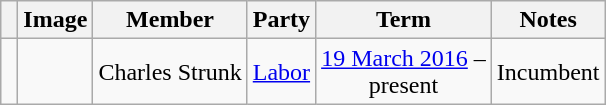<table class="wikitable" style="text-align:center">
<tr>
<th></th>
<th>Image</th>
<th>Member</th>
<th>Party</th>
<th>Term</th>
<th>Notes</th>
</tr>
<tr>
<td> </td>
<td></td>
<td>Charles Strunk</td>
<td><a href='#'>Labor</a></td>
<td><a href='#'>19 March 2016</a> –<br> present</td>
<td>Incumbent</td>
</tr>
</table>
